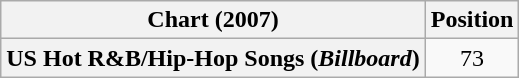<table class="wikitable plainrowheaders" style="text-align:center">
<tr>
<th scope="col">Chart (2007)</th>
<th scope="col">Position</th>
</tr>
<tr>
<th scope="row">US Hot R&B/Hip-Hop Songs (<em>Billboard</em>)</th>
<td>73</td>
</tr>
</table>
